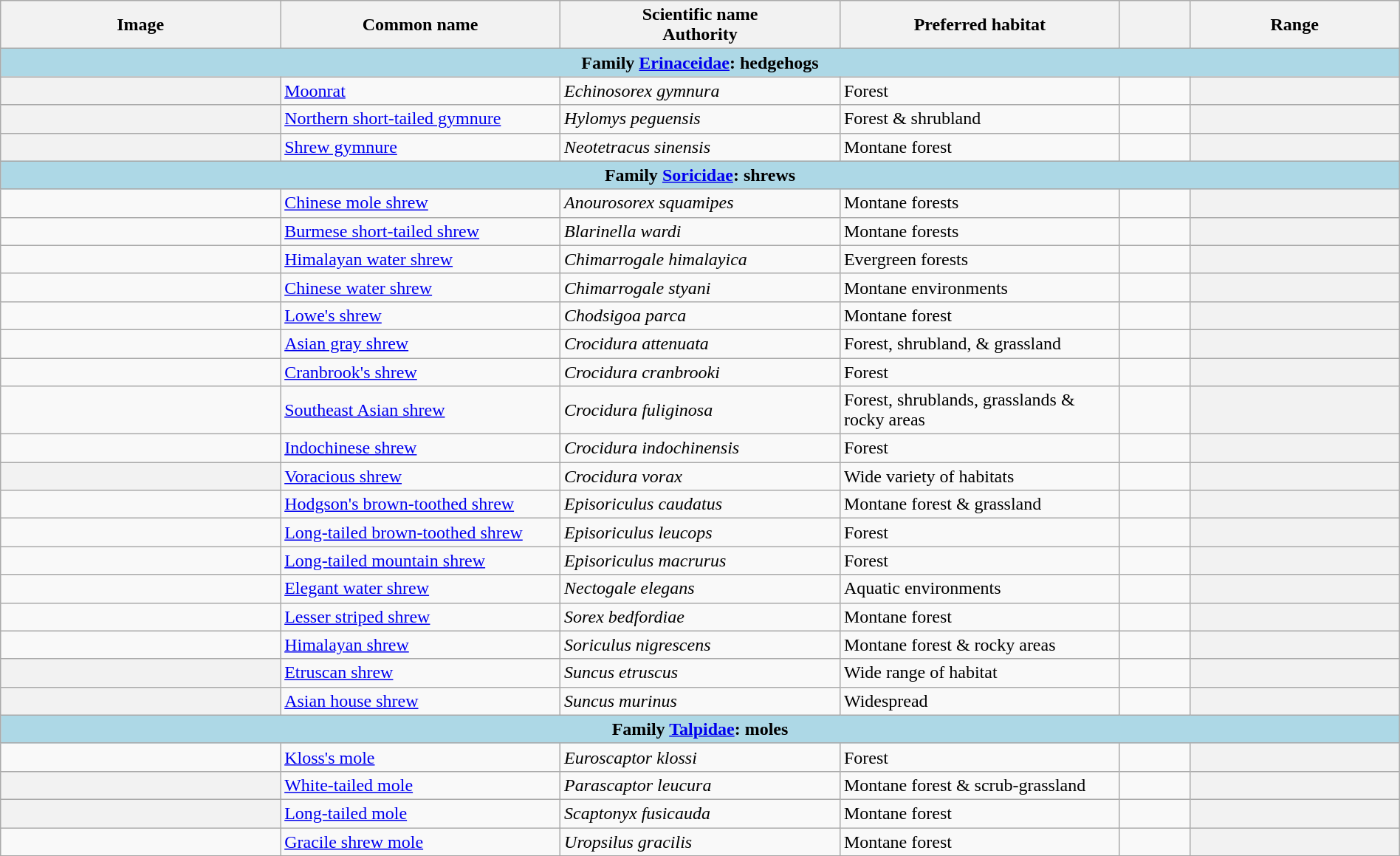<table width=100% class="wikitable unsortable plainrowheaders">
<tr>
<th width="20%" style="text-align: center;">Image</th>
<th width="20%">Common name</th>
<th width="20%">Scientific name<br>Authority</th>
<th width="20%">Preferred habitat</th>
<th width="5%"></th>
<th width="15%">Range</th>
</tr>
<tr>
<td style="text-align:center;background:lightblue;" colspan=6><strong>Family <a href='#'>Erinaceidae</a>: hedgehogs</strong></td>
</tr>
<tr>
<th style="text-align: center;"></th>
<td><a href='#'>Moonrat</a></td>
<td><em>Echinosorex gymnura</em><br></td>
<td>Forest</td>
<td><br></td>
<th style="text-align: center;"></th>
</tr>
<tr>
<th style="text-align: center;"></th>
<td><a href='#'>Northern short-tailed gymnure</a></td>
<td><em>Hylomys peguensis</em><br></td>
<td>Forest & shrubland</td>
<td></td>
<th style="text-align: center;"></th>
</tr>
<tr>
<th style="text-align: center;"></th>
<td><a href='#'>Shrew gymnure</a></td>
<td><em>Neotetracus sinensis</em><br></td>
<td>Montane forest</td>
<td><br></td>
<th style="text-align: center;"></th>
</tr>
<tr>
<td style="text-align:center;background:lightblue;" colspan=6><strong>Family <a href='#'>Soricidae</a>: shrews</strong></td>
</tr>
<tr>
<td></td>
<td><a href='#'>Chinese mole shrew</a></td>
<td><em>Anourosorex squamipes</em><br></td>
<td>Montane forests</td>
<td><br></td>
<th style="text-align: center;"></th>
</tr>
<tr>
<td></td>
<td><a href='#'>Burmese short-tailed shrew</a></td>
<td><em>Blarinella wardi</em><br></td>
<td>Montane forests</td>
<td><br></td>
<th style="text-align: center;"></th>
</tr>
<tr>
<td></td>
<td><a href='#'>Himalayan water shrew</a></td>
<td><em>Chimarrogale himalayica</em><br></td>
<td>Evergreen forests</td>
<td><br></td>
<th style="text-align: center;"></th>
</tr>
<tr>
<td></td>
<td><a href='#'>Chinese water shrew</a></td>
<td><em>Chimarrogale styani</em><br></td>
<td>Montane environments</td>
<td><br></td>
<th style="text-align: center;"></th>
</tr>
<tr>
<td></td>
<td><a href='#'>Lowe's shrew</a></td>
<td><em>Chodsigoa parca</em><br></td>
<td>Montane forest</td>
<td><br></td>
<th style="text-align: center;"></th>
</tr>
<tr>
<td></td>
<td><a href='#'>Asian gray shrew</a></td>
<td><em>Crocidura attenuata</em><br></td>
<td>Forest, shrubland, & grassland</td>
<td><br></td>
<th style="text-align: center;"></th>
</tr>
<tr>
<td></td>
<td><a href='#'>Cranbrook's shrew</a></td>
<td><em>Crocidura cranbrooki</em><br></td>
<td>Forest</td>
<td><br></td>
<th style="text-align: center;"></th>
</tr>
<tr>
<td></td>
<td><a href='#'>Southeast Asian shrew</a></td>
<td><em>Crocidura fuliginosa</em><br></td>
<td>Forest, shrublands, grasslands & rocky areas</td>
<td><br></td>
<th style="text-align: center;"></th>
</tr>
<tr>
<td></td>
<td><a href='#'>Indochinese shrew</a></td>
<td><em>Crocidura indochinensis</em><br></td>
<td>Forest</td>
<td><br></td>
<th style="text-align: center;"></th>
</tr>
<tr>
<th style="text-align: center;"></th>
<td><a href='#'>Voracious shrew</a></td>
<td><em>Crocidura vorax</em><br></td>
<td>Wide variety of habitats</td>
<td><br></td>
<th style="text-align: center;"></th>
</tr>
<tr>
<td></td>
<td><a href='#'>Hodgson's brown-toothed shrew</a></td>
<td><em>Episoriculus caudatus</em><br></td>
<td>Montane forest & grassland</td>
<td><br></td>
<th style="text-align: center;"></th>
</tr>
<tr>
<td></td>
<td><a href='#'>Long-tailed brown-toothed shrew</a></td>
<td><em>Episoriculus leucops</em><br></td>
<td>Forest</td>
<td><br></td>
<th style="text-align: center;"></th>
</tr>
<tr>
<td></td>
<td><a href='#'>Long-tailed mountain shrew</a></td>
<td><em>Episoriculus macrurus</em><br></td>
<td>Forest</td>
<td><br></td>
<th style="text-align: center;"></th>
</tr>
<tr>
<td></td>
<td><a href='#'>Elegant water shrew</a></td>
<td><em>Nectogale elegans</em><br></td>
<td>Aquatic environments</td>
<td><br></td>
<th style="text-align: center;"></th>
</tr>
<tr>
<td></td>
<td><a href='#'>Lesser striped shrew</a></td>
<td><em>Sorex bedfordiae</em><br></td>
<td>Montane forest</td>
<td><br></td>
<th style="text-align: center;"></th>
</tr>
<tr>
<td></td>
<td><a href='#'>Himalayan shrew</a></td>
<td><em>Soriculus nigrescens</em><br></td>
<td>Montane forest & rocky areas</td>
<td><br></td>
<th style="text-align: center;"></th>
</tr>
<tr>
<th style="text-align: center;"></th>
<td><a href='#'>Etruscan shrew</a></td>
<td><em>Suncus etruscus</em><br></td>
<td>Wide range of habitat</td>
<td><br></td>
<th style="text-align: center;"></th>
</tr>
<tr>
<th style="text-align: center;"></th>
<td><a href='#'>Asian house shrew</a></td>
<td><em>Suncus murinus</em><br></td>
<td>Widespread</td>
<td><br></td>
<th style="text-align: center;"></th>
</tr>
<tr>
<td style="text-align:center;background:lightblue;" colspan=6><strong>Family <a href='#'>Talpidae</a>: moles</strong></td>
</tr>
<tr>
<td></td>
<td><a href='#'>Kloss's mole</a></td>
<td><em>Euroscaptor klossi</em><br></td>
<td>Forest</td>
<td><br></td>
<th style="text-align: center;"></th>
</tr>
<tr>
<th style="text-align: center;"></th>
<td><a href='#'>White-tailed mole</a></td>
<td><em>Parascaptor leucura</em><br></td>
<td>Montane forest & scrub-grassland</td>
<td><br></td>
<th style="text-align: center;"></th>
</tr>
<tr>
<th style="text-align: center;"></th>
<td><a href='#'>Long-tailed mole</a></td>
<td><em>Scaptonyx fusicauda</em><br></td>
<td>Montane forest</td>
<td><br></td>
<th style="text-align: center;"></th>
</tr>
<tr>
<td></td>
<td><a href='#'>Gracile shrew mole</a></td>
<td><em>Uropsilus gracilis</em><br></td>
<td>Montane forest</td>
<td><br></td>
<th style="text-align: center;"></th>
</tr>
<tr>
</tr>
</table>
